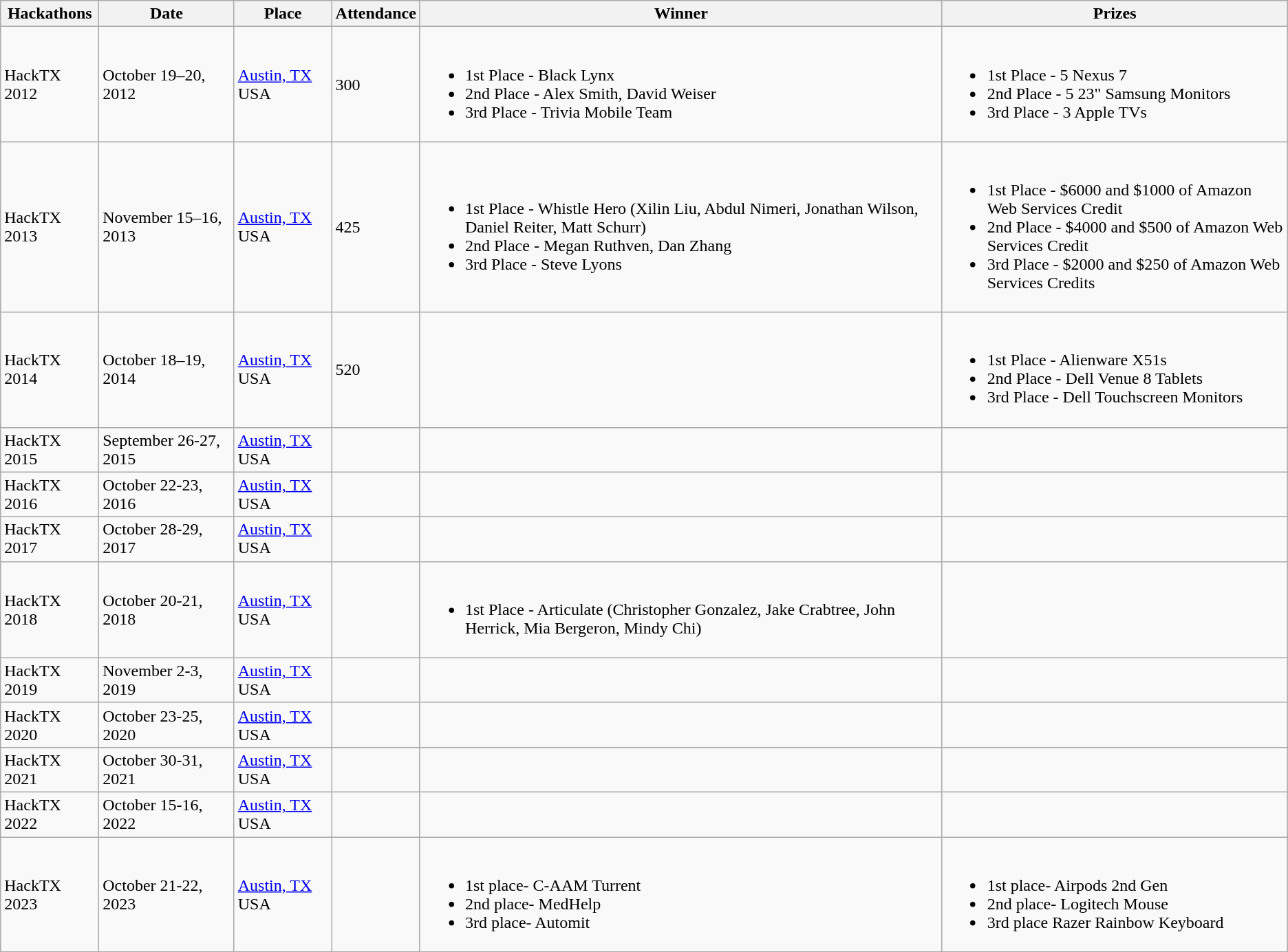<table class="wikitable sortable">
<tr>
<th>Hackathons</th>
<th>Date</th>
<th>Place</th>
<th>Attendance</th>
<th>Winner</th>
<th>Prizes</th>
</tr>
<tr>
<td>HackTX 2012</td>
<td data-sort-value="19-10">October 19–20, 2012</td>
<td> <a href='#'>Austin, TX</a> USA</td>
<td data-sort-value="0300">300</td>
<td><br><ul><li>1st Place - Black Lynx</li><li>2nd Place - Alex Smith, David Weiser</li><li>3rd Place - Trivia Mobile Team</li></ul></td>
<td><br><ul><li>1st Place - 5 Nexus 7</li><li>2nd Place - 5 23" Samsung Monitors</li><li>3rd Place - 3 Apple TVs</li></ul></td>
</tr>
<tr>
<td>HackTX 2013</td>
<td data-sort-value="15-11">November 15–16, 2013</td>
<td> <a href='#'>Austin, TX</a> USA</td>
<td data-sort-value="0425">425</td>
<td><br><ul><li>1st Place - Whistle Hero (Xilin Liu, Abdul Nimeri, Jonathan Wilson, Daniel Reiter, Matt Schurr)</li><li>2nd Place - Megan Ruthven, Dan Zhang</li><li>3rd Place - Steve Lyons</li></ul></td>
<td><br><ul><li>1st Place - $6000 and $1000 of Amazon Web Services Credit</li><li>2nd Place - $4000 and $500 of Amazon Web Services Credit</li><li>3rd Place - $2000 and $250 of Amazon Web Services Credits</li></ul></td>
</tr>
<tr>
<td>HackTX 2014</td>
<td>October 18–19, 2014</td>
<td> <a href='#'>Austin, TX</a> USA</td>
<td>520</td>
<td></td>
<td><br><ul><li>1st Place -  Alienware X51s</li><li>2nd Place - Dell Venue 8 Tablets</li><li>3rd Place - Dell Touchscreen Monitors</li></ul></td>
</tr>
<tr>
<td>HackTX 2015</td>
<td>September 26-27, 2015</td>
<td> <a href='#'>Austin, TX</a> USA</td>
<td></td>
<td></td>
<td></td>
</tr>
<tr>
<td>HackTX 2016</td>
<td>October 22-23, 2016</td>
<td> <a href='#'>Austin, TX</a> USA</td>
<td></td>
<td></td>
<td></td>
</tr>
<tr>
<td>HackTX 2017</td>
<td>October 28-29, 2017</td>
<td> <a href='#'>Austin, TX</a> USA</td>
<td></td>
<td></td>
<td></td>
</tr>
<tr>
<td>HackTX 2018</td>
<td>October 20-21, 2018</td>
<td> <a href='#'>Austin, TX</a> USA</td>
<td></td>
<td><br><ul><li>1st Place - Articulate (Christopher Gonzalez, Jake Crabtree, John Herrick, Mia Bergeron, Mindy Chi)</li></ul></td>
<td></td>
</tr>
<tr>
<td>HackTX 2019</td>
<td>November 2-3, 2019</td>
<td> <a href='#'>Austin, TX</a> USA</td>
<td></td>
<td></td>
<td></td>
</tr>
<tr>
<td>HackTX 2020</td>
<td>October 23-25, 2020</td>
<td> <a href='#'>Austin, TX</a> USA</td>
<td></td>
<td></td>
<td></td>
</tr>
<tr>
<td>HackTX 2021</td>
<td>October 30-31, 2021</td>
<td> <a href='#'>Austin, TX</a> USA</td>
<td></td>
<td></td>
<td></td>
</tr>
<tr>
<td>HackTX 2022</td>
<td>October 15-16, 2022</td>
<td> <a href='#'>Austin, TX</a> USA</td>
<td></td>
<td></td>
<td></td>
</tr>
<tr>
<td>HackTX 2023</td>
<td>October 21-22, 2023</td>
<td> <a href='#'>Austin, TX</a> USA</td>
<td></td>
<td><br><ul><li>1st place- C-AAM Turrent</li><li>2nd place- MedHelp</li><li>3rd place- Automit</li></ul></td>
<td><br><ul><li>1st place- Airpods 2nd Gen</li><li>2nd place- Logitech Mouse</li><li>3rd place Razer Rainbow Keyboard</li></ul></td>
</tr>
</table>
